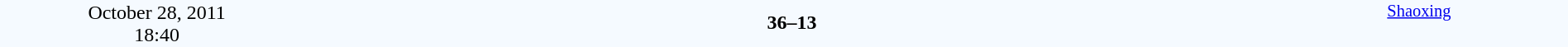<table style="width: 100%; background:#F5FAFF;" cellspacing="0">
<tr>
<td align=center rowspan=3 width=20%>October 28, 2011<br>18:40</td>
</tr>
<tr>
<td width=24% align=right><strong></strong></td>
<td align=center width=13%><strong>36–13</strong></td>
<td width=24%></td>
<td style=font-size:85% rowspan=3 valign=top align=center><a href='#'>Shaoxing</a></td>
</tr>
<tr style=font-size:85%>
<td align=right></td>
<td align=center></td>
<td></td>
</tr>
</table>
